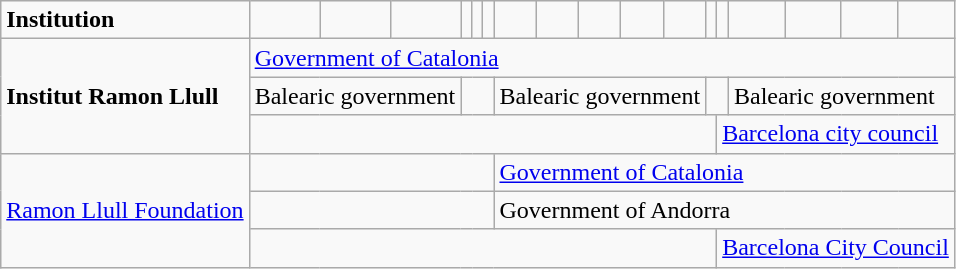<table class="wikitable">
<tr>
<td><strong>Institution</strong></td>
<td></td>
<td></td>
<td></td>
<td></td>
<td></td>
<td></td>
<td></td>
<td></td>
<td></td>
<td></td>
<td></td>
<td></td>
<td></td>
<td></td>
<td></td>
<td></td>
<td></td>
</tr>
<tr>
<td rowspan="3"><strong>Institut Ramon Llull</strong></td>
<td colspan="17"><a href='#'>Government of Catalonia</a></td>
</tr>
<tr>
<td colspan="3">Balearic government</td>
<td colspan="3"></td>
<td colspan="5">Balearic government</td>
<td colspan="2"></td>
<td colspan="4">Balearic government</td>
</tr>
<tr>
<td colspan="12"></td>
<td colspan="5"><a href='#'>Barcelona city council</a></td>
</tr>
<tr>
<td rowspan="3"><a href='#'>Ramon Llull Foundation</a></td>
<td colspan="6"></td>
<td colspan="11"><a href='#'>Government of Catalonia</a></td>
</tr>
<tr>
<td colspan="6"></td>
<td colspan="11">Government of Andorra</td>
</tr>
<tr>
<td colspan="12"></td>
<td colspan="6"><a href='#'>Barcelona City Council</a></td>
</tr>
</table>
